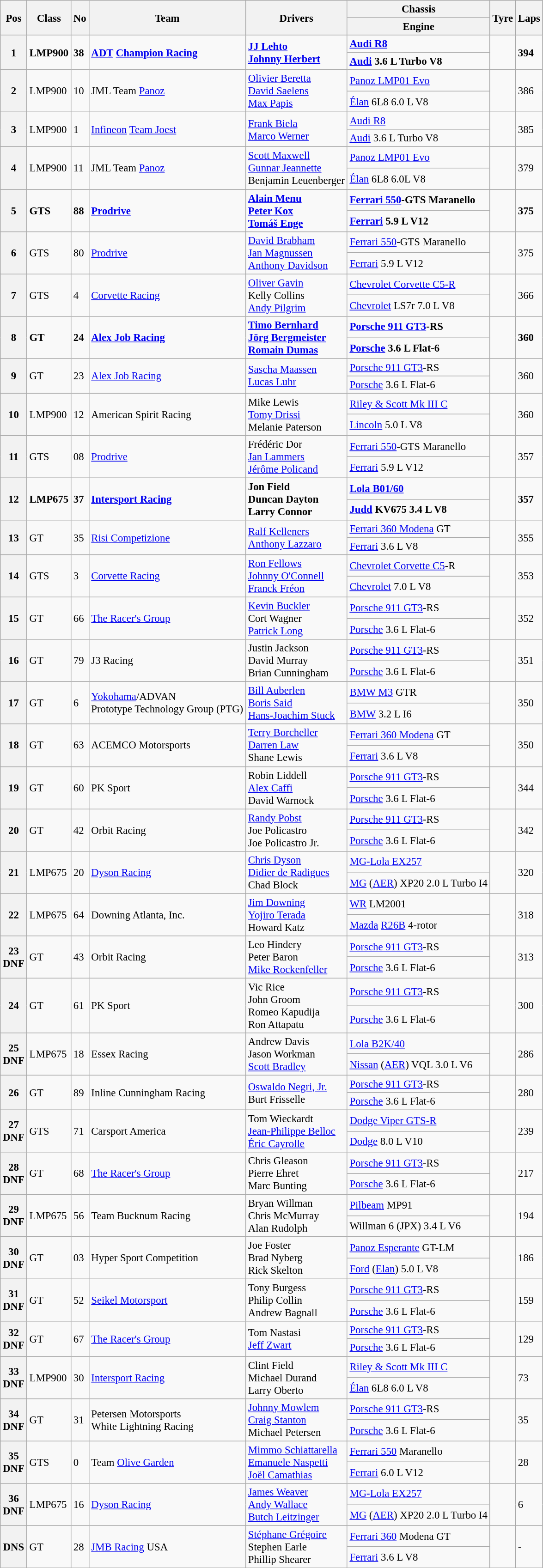<table class="wikitable" style="font-size: 95%;">
<tr>
<th rowspan=2>Pos</th>
<th rowspan=2>Class</th>
<th rowspan=2>No</th>
<th rowspan=2>Team</th>
<th rowspan=2>Drivers</th>
<th>Chassis</th>
<th rowspan=2>Tyre</th>
<th rowspan=2>Laps</th>
</tr>
<tr>
<th>Engine</th>
</tr>
<tr style="font-weight:bold">
<th rowspan=2>1</th>
<td rowspan=2>LMP900</td>
<td rowspan=2>38</td>
<td rowspan=2> <a href='#'>ADT</a> <a href='#'>Champion Racing</a></td>
<td rowspan=2> <a href='#'>JJ Lehto</a><br> <a href='#'>Johnny Herbert</a></td>
<td><a href='#'>Audi R8</a></td>
<td rowspan=2></td>
<td rowspan=2>394</td>
</tr>
<tr style="font-weight:bold">
<td><a href='#'>Audi</a> 3.6 L Turbo V8</td>
</tr>
<tr>
<th rowspan=2>2</th>
<td rowspan=2>LMP900</td>
<td rowspan=2>10</td>
<td rowspan=2> JML Team <a href='#'>Panoz</a></td>
<td rowspan=2> <a href='#'>Olivier Beretta</a><br> <a href='#'>David Saelens</a><br> <a href='#'>Max Papis</a></td>
<td><a href='#'>Panoz LMP01 Evo</a></td>
<td rowspan=2></td>
<td rowspan=2>386</td>
</tr>
<tr>
<td><a href='#'>Élan</a> 6L8 6.0 L V8</td>
</tr>
<tr>
<th rowspan=2>3</th>
<td rowspan=2>LMP900</td>
<td rowspan=2>1</td>
<td rowspan=2> <a href='#'>Infineon</a> <a href='#'>Team Joest</a></td>
<td rowspan=2> <a href='#'>Frank Biela</a><br> <a href='#'>Marco Werner</a></td>
<td><a href='#'>Audi R8</a></td>
<td rowspan=2></td>
<td rowspan=2>385</td>
</tr>
<tr>
<td><a href='#'>Audi</a> 3.6 L Turbo V8</td>
</tr>
<tr>
<th rowspan=2>4</th>
<td rowspan=2>LMP900</td>
<td rowspan=2>11</td>
<td rowspan=2> JML Team <a href='#'>Panoz</a></td>
<td rowspan=2> <a href='#'>Scott Maxwell</a><br> <a href='#'>Gunnar Jeannette</a><br> Benjamin Leuenberger</td>
<td><a href='#'>Panoz LMP01 Evo</a></td>
<td rowspan=2></td>
<td rowspan=2>379</td>
</tr>
<tr>
<td><a href='#'>Élan</a> 6L8 6.0L V8</td>
</tr>
<tr style="font-weight:bold">
<th rowspan=2>5</th>
<td rowspan=2>GTS</td>
<td rowspan=2>88</td>
<td rowspan=2> <a href='#'>Prodrive</a></td>
<td rowspan=2> <a href='#'>Alain Menu</a><br> <a href='#'>Peter Kox</a><br> <a href='#'>Tomáš Enge</a></td>
<td><a href='#'>Ferrari 550</a>-GTS Maranello</td>
<td rowspan=2></td>
<td rowspan=2>375</td>
</tr>
<tr style="font-weight:bold">
<td><a href='#'>Ferrari</a> 5.9 L V12</td>
</tr>
<tr>
<th rowspan=2>6</th>
<td rowspan=2>GTS</td>
<td rowspan=2>80</td>
<td rowspan=2> <a href='#'>Prodrive</a></td>
<td rowspan=2> <a href='#'>David Brabham</a><br> <a href='#'>Jan Magnussen</a><br> <a href='#'>Anthony Davidson</a></td>
<td><a href='#'>Ferrari 550</a>-GTS Maranello</td>
<td rowspan=2></td>
<td rowspan=2>375</td>
</tr>
<tr>
<td><a href='#'>Ferrari</a> 5.9 L V12</td>
</tr>
<tr>
<th rowspan=2>7</th>
<td rowspan=2>GTS</td>
<td rowspan=2>4</td>
<td rowspan=2> <a href='#'>Corvette Racing</a></td>
<td rowspan=2> <a href='#'>Oliver Gavin</a><br> Kelly Collins<br> <a href='#'>Andy Pilgrim</a></td>
<td><a href='#'>Chevrolet Corvette C5-R</a></td>
<td rowspan=2></td>
<td rowspan=2>366</td>
</tr>
<tr>
<td><a href='#'>Chevrolet</a> LS7r 7.0 L V8</td>
</tr>
<tr style="font-weight:bold">
<th rowspan=2>8</th>
<td rowspan=2>GT</td>
<td rowspan=2>24</td>
<td rowspan=2> <a href='#'>Alex Job Racing</a></td>
<td rowspan=2> <a href='#'>Timo Bernhard</a><br> <a href='#'>Jörg Bergmeister</a><br> <a href='#'>Romain Dumas</a></td>
<td><a href='#'>Porsche 911 GT3</a>-RS</td>
<td rowspan=2></td>
<td rowspan=2>360</td>
</tr>
<tr style="font-weight:bold">
<td><a href='#'>Porsche</a> 3.6 L Flat-6</td>
</tr>
<tr>
<th rowspan=2>9</th>
<td rowspan=2>GT</td>
<td rowspan=2>23</td>
<td rowspan=2> <a href='#'>Alex Job Racing</a></td>
<td rowspan=2> <a href='#'>Sascha Maassen</a><br> <a href='#'>Lucas Luhr</a></td>
<td><a href='#'>Porsche 911 GT3</a>-RS</td>
<td rowspan=2></td>
<td rowspan=2>360</td>
</tr>
<tr>
<td><a href='#'>Porsche</a> 3.6 L Flat-6</td>
</tr>
<tr>
<th rowspan=2>10</th>
<td rowspan=2>LMP900</td>
<td rowspan=2>12</td>
<td rowspan=2> American Spirit Racing</td>
<td rowspan=2> Mike Lewis<br> <a href='#'>Tomy Drissi</a><br> Melanie Paterson</td>
<td><a href='#'>Riley & Scott Mk III C</a></td>
<td rowspan=2></td>
<td rowspan=2>360</td>
</tr>
<tr>
<td><a href='#'>Lincoln</a> 5.0 L V8</td>
</tr>
<tr>
<th rowspan=2>11</th>
<td rowspan=2>GTS</td>
<td rowspan=2>08</td>
<td rowspan=2> <a href='#'>Prodrive</a></td>
<td rowspan=2> Frédéric Dor<br> <a href='#'>Jan Lammers</a><br> <a href='#'>Jérôme Policand</a></td>
<td><a href='#'>Ferrari 550</a>-GTS Maranello</td>
<td rowspan=2></td>
<td rowspan=2>357</td>
</tr>
<tr>
<td><a href='#'>Ferrari</a> 5.9 L V12</td>
</tr>
<tr style="font-weight:bold">
<th rowspan=2>12</th>
<td rowspan=2>LMP675</td>
<td rowspan=2>37</td>
<td rowspan=2> <a href='#'>Intersport Racing</a></td>
<td rowspan=2> Jon Field<br> Duncan Dayton<br> Larry Connor</td>
<td><a href='#'>Lola B01/60</a></td>
<td rowspan=2></td>
<td rowspan=2>357</td>
</tr>
<tr style="font-weight:bold">
<td><a href='#'>Judd</a> KV675 3.4 L V8</td>
</tr>
<tr>
<th rowspan=2>13</th>
<td rowspan=2>GT</td>
<td rowspan=2>35</td>
<td rowspan=2> <a href='#'>Risi Competizione</a></td>
<td rowspan=2> <a href='#'>Ralf Kelleners</a><br> <a href='#'>Anthony Lazzaro</a></td>
<td><a href='#'>Ferrari 360 Modena</a> GT</td>
<td rowspan=2></td>
<td rowspan=2>355</td>
</tr>
<tr>
<td><a href='#'>Ferrari</a> 3.6 L V8</td>
</tr>
<tr>
<th rowspan=2>14</th>
<td rowspan=2>GTS</td>
<td rowspan=2>3</td>
<td rowspan=2> <a href='#'>Corvette Racing</a></td>
<td rowspan=2> <a href='#'>Ron Fellows</a><br> <a href='#'>Johnny O'Connell</a><br> <a href='#'>Franck Fréon</a></td>
<td><a href='#'>Chevrolet Corvette C5</a>-R</td>
<td rowspan=2></td>
<td rowspan=2>353</td>
</tr>
<tr>
<td><a href='#'>Chevrolet</a> 7.0 L V8</td>
</tr>
<tr>
<th rowspan=2>15</th>
<td rowspan=2>GT</td>
<td rowspan=2>66</td>
<td rowspan=2> <a href='#'>The Racer's Group</a></td>
<td rowspan=2> <a href='#'>Kevin Buckler</a><br> Cort Wagner<br> <a href='#'>Patrick Long</a></td>
<td><a href='#'>Porsche 911 GT3</a>-RS</td>
<td rowspan=2></td>
<td rowspan=2>352</td>
</tr>
<tr>
<td><a href='#'>Porsche</a> 3.6 L Flat-6</td>
</tr>
<tr>
<th rowspan=2>16</th>
<td rowspan=2>GT</td>
<td rowspan=2>79</td>
<td rowspan=2> J3 Racing</td>
<td rowspan=2> Justin Jackson<br> David Murray<br> Brian Cunningham</td>
<td><a href='#'>Porsche 911 GT3</a>-RS</td>
<td rowspan=2></td>
<td rowspan=2>351</td>
</tr>
<tr>
<td><a href='#'>Porsche</a> 3.6 L Flat-6</td>
</tr>
<tr>
<th rowspan=2>17</th>
<td rowspan=2>GT</td>
<td rowspan=2>6</td>
<td rowspan=2> <a href='#'>Yokohama</a>/ADVAN<br> Prototype Technology Group (PTG)</td>
<td rowspan=2> <a href='#'>Bill Auberlen</a><br> <a href='#'>Boris Said</a><br> <a href='#'>Hans-Joachim Stuck</a></td>
<td><a href='#'>BMW M3</a> GTR</td>
<td rowspan=2></td>
<td rowspan=2>350</td>
</tr>
<tr>
<td><a href='#'>BMW</a> 3.2 L I6</td>
</tr>
<tr>
<th rowspan=2>18</th>
<td rowspan=2>GT</td>
<td rowspan=2>63</td>
<td rowspan=2> ACEMCO Motorsports</td>
<td rowspan=2> <a href='#'>Terry Borcheller</a><br> <a href='#'>Darren Law</a><br> Shane Lewis</td>
<td><a href='#'>Ferrari 360 Modena</a> GT</td>
<td rowspan=2></td>
<td rowspan=2>350</td>
</tr>
<tr>
<td><a href='#'>Ferrari</a> 3.6 L V8</td>
</tr>
<tr>
<th rowspan=2>19</th>
<td rowspan=2>GT</td>
<td rowspan=2>60</td>
<td rowspan=2> PK Sport</td>
<td rowspan=2> Robin Liddell<br> <a href='#'>Alex Caffi</a><br> David Warnock</td>
<td><a href='#'>Porsche 911 GT3</a>-RS</td>
<td rowspan=2></td>
<td rowspan=2>344</td>
</tr>
<tr>
<td><a href='#'>Porsche</a> 3.6 L Flat-6</td>
</tr>
<tr>
<th rowspan=2>20</th>
<td rowspan=2>GT</td>
<td rowspan=2>42</td>
<td rowspan=2> Orbit Racing</td>
<td rowspan=2> <a href='#'>Randy Pobst</a><br> Joe Policastro<br> Joe Policastro Jr.</td>
<td><a href='#'>Porsche 911 GT3</a>-RS</td>
<td rowspan=2></td>
<td rowspan=2>342</td>
</tr>
<tr>
<td><a href='#'>Porsche</a> 3.6 L Flat-6</td>
</tr>
<tr>
<th rowspan=2>21</th>
<td rowspan=2>LMP675</td>
<td rowspan=2>20</td>
<td rowspan=2> <a href='#'>Dyson Racing</a></td>
<td rowspan=2> <a href='#'>Chris Dyson</a><br> <a href='#'>Didier de Radigues</a><br> Chad Block</td>
<td><a href='#'>MG-Lola EX257</a></td>
<td rowspan=2></td>
<td rowspan=2>320</td>
</tr>
<tr>
<td><a href='#'>MG</a> (<a href='#'>AER</a>) XP20 2.0 L Turbo I4</td>
</tr>
<tr>
<th rowspan=2>22</th>
<td rowspan=2>LMP675</td>
<td rowspan=2>64</td>
<td rowspan=2> Downing Atlanta, Inc.</td>
<td rowspan=2> <a href='#'>Jim Downing</a><br> <a href='#'>Yojiro Terada</a><br> Howard Katz</td>
<td><a href='#'>WR</a> LM2001</td>
<td rowspan=2></td>
<td rowspan=2>318</td>
</tr>
<tr>
<td><a href='#'>Mazda</a> <a href='#'>R26B</a> 4-rotor</td>
</tr>
<tr>
<th rowspan=2>23<br>DNF</th>
<td rowspan=2>GT</td>
<td rowspan=2>43</td>
<td rowspan=2> Orbit Racing</td>
<td rowspan=2> Leo Hindery<br> Peter Baron<br> <a href='#'>Mike Rockenfeller</a></td>
<td><a href='#'>Porsche 911 GT3</a>-RS</td>
<td rowspan=2></td>
<td rowspan=2>313</td>
</tr>
<tr>
<td><a href='#'>Porsche</a> 3.6 L Flat-6</td>
</tr>
<tr>
<th rowspan=2>24</th>
<td rowspan=2>GT</td>
<td rowspan=2>61</td>
<td rowspan=2> PK Sport</td>
<td rowspan=2> Vic Rice<br> John Groom<br> Romeo Kapudija<br> Ron Attapatu</td>
<td><a href='#'>Porsche 911 GT3</a>-RS</td>
<td rowspan=2></td>
<td rowspan=2>300</td>
</tr>
<tr>
<td><a href='#'>Porsche</a> 3.6 L Flat-6</td>
</tr>
<tr>
<th rowspan=2>25<br>DNF</th>
<td rowspan=2>LMP675</td>
<td rowspan=2>18</td>
<td rowspan=2> Essex Racing</td>
<td rowspan=2> Andrew Davis<br> Jason Workman<br> <a href='#'>Scott Bradley</a></td>
<td><a href='#'>Lola B2K/40</a></td>
<td rowspan=2></td>
<td rowspan=2>286</td>
</tr>
<tr>
<td><a href='#'>Nissan</a> (<a href='#'>AER</a>) VQL 3.0 L V6</td>
</tr>
<tr>
<th rowspan=2>26</th>
<td rowspan=2>GT</td>
<td rowspan=2>89</td>
<td rowspan=2> Inline Cunningham Racing</td>
<td rowspan=2> <a href='#'>Oswaldo Negri, Jr.</a><br> Burt Frisselle</td>
<td><a href='#'>Porsche 911 GT3</a>-RS</td>
<td rowspan=2></td>
<td rowspan=2>280</td>
</tr>
<tr>
<td><a href='#'>Porsche</a> 3.6 L Flat-6</td>
</tr>
<tr>
<th rowspan=2>27<br>DNF</th>
<td rowspan=2>GTS</td>
<td rowspan=2>71</td>
<td rowspan=2> Carsport America</td>
<td rowspan=2> Tom Wieckardt<br> <a href='#'>Jean-Philippe Belloc</a><br> <a href='#'>Éric Cayrolle</a></td>
<td><a href='#'>Dodge Viper GTS-R</a></td>
<td rowspan=2></td>
<td rowspan=2>239</td>
</tr>
<tr>
<td><a href='#'>Dodge</a> 8.0 L V10</td>
</tr>
<tr>
<th rowspan=2>28<br>DNF</th>
<td rowspan=2>GT</td>
<td rowspan=2>68</td>
<td rowspan=2> <a href='#'>The Racer's Group</a></td>
<td rowspan=2> Chris Gleason<br> Pierre Ehret<br> Marc Bunting</td>
<td><a href='#'>Porsche 911 GT3</a>-RS</td>
<td rowspan=2></td>
<td rowspan=2>217</td>
</tr>
<tr>
<td><a href='#'>Porsche</a> 3.6 L Flat-6</td>
</tr>
<tr>
<th rowspan=2>29<br>DNF</th>
<td rowspan=2>LMP675</td>
<td rowspan=2>56</td>
<td rowspan=2> Team Bucknum Racing</td>
<td rowspan=2> Bryan Willman<br> Chris McMurray<br> Alan Rudolph</td>
<td><a href='#'>Pilbeam</a> MP91</td>
<td rowspan=2></td>
<td rowspan=2>194</td>
</tr>
<tr>
<td>Willman 6 (JPX) 3.4 L V6</td>
</tr>
<tr>
<th rowspan=2>30<br>DNF</th>
<td rowspan=2>GT</td>
<td rowspan=2>03</td>
<td rowspan=2> Hyper Sport Competition</td>
<td rowspan=2> Joe Foster<br> Brad Nyberg<br> Rick Skelton</td>
<td><a href='#'>Panoz Esperante</a> GT-LM</td>
<td rowspan=2></td>
<td rowspan=2>186</td>
</tr>
<tr>
<td><a href='#'>Ford</a> (<a href='#'>Elan</a>) 5.0 L V8</td>
</tr>
<tr>
<th rowspan=2>31<br>DNF</th>
<td rowspan=2>GT</td>
<td rowspan=2>52</td>
<td rowspan=2> <a href='#'>Seikel Motorsport</a></td>
<td rowspan=2> Tony Burgess<br> Philip Collin<br> Andrew Bagnall</td>
<td><a href='#'>Porsche 911 GT3</a>-RS</td>
<td rowspan=2></td>
<td rowspan=2>159</td>
</tr>
<tr>
<td><a href='#'>Porsche</a> 3.6 L Flat-6</td>
</tr>
<tr>
<th rowspan=2>32<br>DNF</th>
<td rowspan=2>GT</td>
<td rowspan=2>67</td>
<td rowspan=2> <a href='#'>The Racer's Group</a></td>
<td rowspan=2> Tom Nastasi<br> <a href='#'>Jeff Zwart</a></td>
<td><a href='#'>Porsche 911 GT3</a>-RS</td>
<td rowspan=2></td>
<td rowspan=2>129</td>
</tr>
<tr>
<td><a href='#'>Porsche</a> 3.6 L Flat-6</td>
</tr>
<tr>
<th rowspan=2>33<br>DNF</th>
<td rowspan=2>LMP900</td>
<td rowspan=2>30</td>
<td rowspan=2> <a href='#'>Intersport Racing</a></td>
<td rowspan=2> Clint Field<br> Michael Durand<br> Larry Oberto</td>
<td><a href='#'>Riley & Scott Mk III C</a></td>
<td rowspan=2></td>
<td rowspan=2>73</td>
</tr>
<tr>
<td><a href='#'>Élan</a> 6L8 6.0 L V8</td>
</tr>
<tr>
<th rowspan=2>34<br>DNF</th>
<td rowspan=2>GT</td>
<td rowspan=2>31</td>
<td rowspan=2> Petersen Motorsports<br> White Lightning Racing</td>
<td rowspan=2> <a href='#'>Johnny Mowlem</a><br> <a href='#'>Craig Stanton</a><br> Michael Petersen</td>
<td><a href='#'>Porsche 911 GT3</a>-RS</td>
<td rowspan=2></td>
<td rowspan=2>35</td>
</tr>
<tr>
<td><a href='#'>Porsche</a> 3.6 L Flat-6</td>
</tr>
<tr>
<th rowspan=2>35<br>DNF</th>
<td rowspan=2>GTS</td>
<td rowspan=2>0</td>
<td rowspan=2> Team <a href='#'>Olive Garden</a></td>
<td rowspan=2> <a href='#'>Mimmo Schiattarella</a><br> <a href='#'>Emanuele Naspetti</a><br> <a href='#'>Joël Camathias</a></td>
<td><a href='#'>Ferrari 550</a> Maranello</td>
<td rowspan=2></td>
<td rowspan=2>28</td>
</tr>
<tr>
<td><a href='#'>Ferrari</a> 6.0 L V12</td>
</tr>
<tr>
<th rowspan=2>36<br>DNF</th>
<td rowspan=2>LMP675</td>
<td rowspan=2>16</td>
<td rowspan=2> <a href='#'>Dyson Racing</a></td>
<td rowspan=2> <a href='#'>James Weaver</a><br> <a href='#'>Andy Wallace</a><br> <a href='#'>Butch Leitzinger</a></td>
<td><a href='#'>MG-Lola EX257</a></td>
<td rowspan=2></td>
<td rowspan=2>6</td>
</tr>
<tr>
<td><a href='#'>MG</a> (<a href='#'>AER</a>) XP20 2.0 L Turbo I4</td>
</tr>
<tr>
<th rowspan=2>DNS</th>
<td rowspan=2>GT</td>
<td rowspan=2>28</td>
<td rowspan=2> <a href='#'>JMB Racing</a> USA</td>
<td rowspan=2> <a href='#'>Stéphane Grégoire</a><br> Stephen Earle<br> Phillip Shearer</td>
<td><a href='#'>Ferrari 360</a> Modena GT</td>
<td rowspan=2></td>
<td rowspan=2>-</td>
</tr>
<tr>
<td><a href='#'>Ferrari</a> 3.6 L V8</td>
</tr>
</table>
